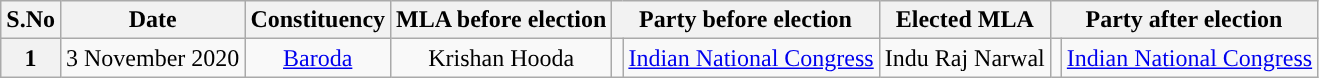<table class="wikitable sortable" style="text-align:center;">
<tr>
<th>S.No</th>
<th>Date</th>
<th>Constituency</th>
<th>MLA before election</th>
<th colspan="2">Party before election</th>
<th>Elected MLA</th>
<th colspan="2">Party after election</th>
</tr>
<tr>
<th>1</th>
<td>3 November 2020</td>
<td><a href='#'>Baroda</a></td>
<td>Krishan Hooda</td>
<td></td>
<td><a href='#'>Indian National Congress</a></td>
<td>Indu Raj Narwal</td>
<td></td>
<td><a href='#'>Indian National Congress</a></td>
</tr>
</table>
